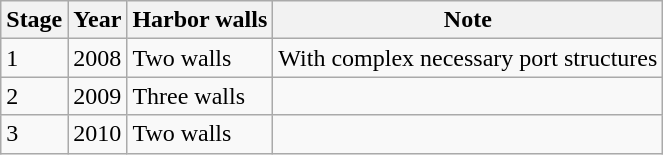<table class="wikitable">
<tr>
<th>Stage</th>
<th>Year</th>
<th>Harbor walls</th>
<th>Note</th>
</tr>
<tr>
<td>1</td>
<td>2008</td>
<td>Two walls</td>
<td>With complex necessary port structures</td>
</tr>
<tr>
<td>2</td>
<td>2009</td>
<td>Three walls</td>
<td></td>
</tr>
<tr>
<td>3</td>
<td>2010</td>
<td>Two walls</td>
<td></td>
</tr>
</table>
